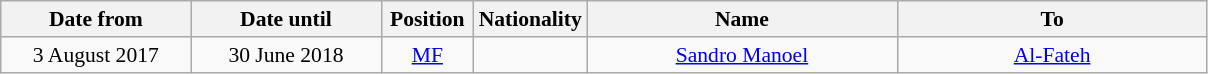<table class="wikitable" style="text-align:center; font-size:90%; ">
<tr>
<th style="background:f9db0a; color:black; width:120px;">Date from</th>
<th style="background:f9db0a; color:black; width:120px;">Date until</th>
<th style="background:f9db0a; color:black; width:55px;">Position</th>
<th style="background:f9db0a; color:black; width:55px;">Nationality</th>
<th style="background:f9db0a; color:black; width:200px;">Name</th>
<th style="background:f9db0a; color:black; width:200px;">To</th>
</tr>
<tr>
<td>3 August 2017</td>
<td>30 June 2018</td>
<td><a href='#'>MF</a></td>
<td></td>
<td><a href='#'>Sandro Manoel</a></td>
<td> <a href='#'>Al-Fateh</a></td>
</tr>
</table>
